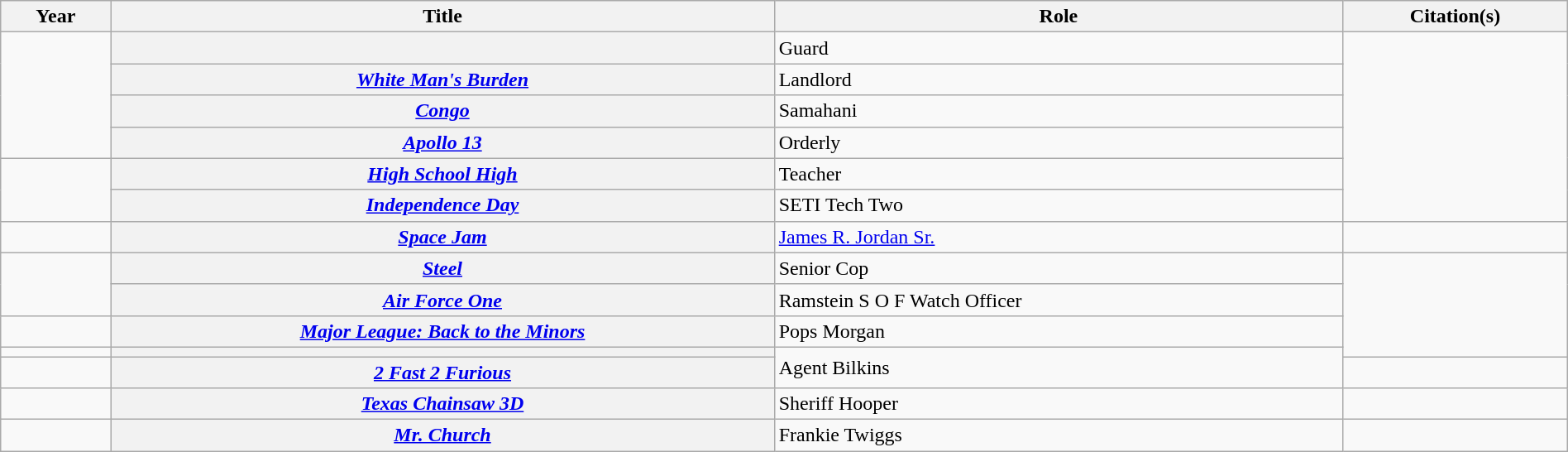<table class="wikitable plainrowheaders sortable" style="width: 100%;">
<tr>
<th scope="col">Year</th>
<th scope="col">Title</th>
<th class="unsortable">Role</th>
<th class="unsortable">Citation(s)</th>
</tr>
<tr>
<td rowspan="4"></td>
<th scope="row"><em></em></th>
<td>Guard</td>
<td rowspan="6"></td>
</tr>
<tr>
<th scope="row"><a href='#'><em>White Man's Burden</em></a></th>
<td>Landlord</td>
</tr>
<tr>
<th scope="row"><a href='#'><em>Congo</em></a></th>
<td>Samahani</td>
</tr>
<tr>
<th scope="row"><a href='#'><em>Apollo 13</em></a></th>
<td>Orderly</td>
</tr>
<tr>
<td rowspan="2"></td>
<th scope="row"><em><a href='#'>High School High</a></em></th>
<td>Teacher</td>
</tr>
<tr>
<th scope="row"><a href='#'><em>Independence Day</em></a></th>
<td>SETI Tech Two</td>
</tr>
<tr>
<td></td>
<th scope="row"><em><a href='#'>Space Jam</a></em></th>
<td><a href='#'>James R. Jordan Sr.</a></td>
<td></td>
</tr>
<tr>
<td rowspan="2"></td>
<th scope="row"><a href='#'><em>Steel</em></a></th>
<td>Senior Cop</td>
<td rowspan="4"></td>
</tr>
<tr>
<th scope="row"><a href='#'><em>Air Force One</em></a></th>
<td>Ramstein S O F Watch Officer</td>
</tr>
<tr>
<td></td>
<th scope="row"><em><a href='#'>Major League: Back to the Minors</a></em></th>
<td>Pops Morgan</td>
</tr>
<tr>
<td></td>
<th scope="row"><em></em></th>
<td rowspan="2">Agent Bilkins</td>
</tr>
<tr>
<td></td>
<th scope="row"><em><a href='#'>2 Fast 2 Furious</a></em></th>
<td></td>
</tr>
<tr>
<td></td>
<th scope="row"><em><a href='#'>Texas Chainsaw 3D</a></em></th>
<td>Sheriff Hooper</td>
<td></td>
</tr>
<tr>
<td></td>
<th scope="row"><em><a href='#'>Mr. Church</a></em></th>
<td>Frankie Twiggs</td>
<td></td>
</tr>
</table>
